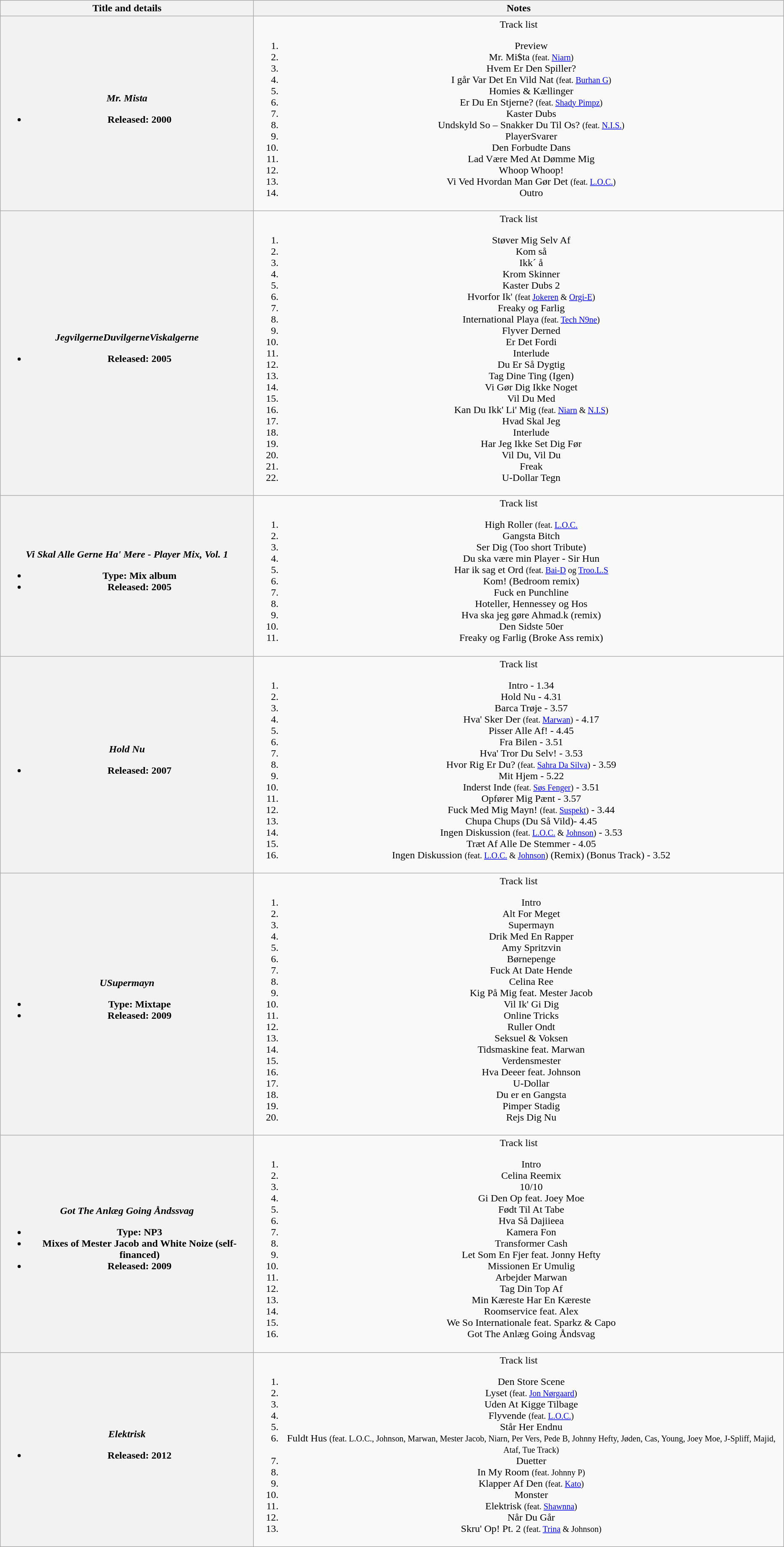<table class="wikitable plainrowheaders" style="text-align:center;">
<tr>
<th scope="col">Title and details</th>
<th scope="col">Notes</th>
</tr>
<tr>
<th scope="row"><strong><em>Mr. Mista</em></strong><br><ul><li>Released: 2000</li></ul></th>
<td>Track list<br><ol><li>Preview</li><li>Mr. Mi$ta <small>(feat. <a href='#'>Niarn</a>)</small></li><li>Hvem Er Den Spiller?</li><li>I går Var Det En Vild Nat <small>(feat. <a href='#'>Burhan G</a>)</small></li><li>Homies & Kællinger</li><li>Er Du En Stjerne? <small>(feat. <a href='#'>Shady Pimpz</a>)</small></li><li>Kaster Dubs</li><li>Undskyld So – Snakker Du Til Os? <small>(feat. <a href='#'>N.I.S.</a>)</small></li><li>PlayerSvarer</li><li>Den Forbudte Dans</li><li>Lad Være Med At Dømme Mig</li><li>Whoop Whoop!</li><li>Vi Ved Hvordan Man Gør Det <small>(feat. <a href='#'>L.O.C.</a>)</small></li><li>Outro</li></ol></td>
</tr>
<tr>
<th scope="row"><strong><em>JegvilgerneDuvilgerneViskalgerne</em></strong><br><ul><li>Released: 2005</li></ul></th>
<td>Track list<br><ol><li>Støver Mig Selv Af</li><li>Kom så</li><li>Ikk´ å</li><li>Krom Skinner</li><li>Kaster Dubs 2</li><li>Hvorfor Ik' <small>(feat <a href='#'>Jokeren</a> & <a href='#'>Orgi-E</a>)</small></li><li>Freaky og Farlig</li><li>International Playa <small>(feat. <a href='#'>Tech N9ne</a>)</small></li><li>Flyver Derned</li><li>Er Det Fordi</li><li>Interlude</li><li>Du Er Så Dygtig</li><li>Tag Dine Ting (Igen)</li><li>Vi Gør Dig Ikke Noget</li><li>Vil Du Med</li><li>Kan Du Ikk' Li' Mig <small>(feat. <a href='#'>Niarn</a> & <a href='#'>N.I.S</a>)</small></li><li>Hvad Skal Jeg</li><li>Interlude</li><li>Har Jeg Ikke Set Dig Før</li><li>Vil Du, Vil Du</li><li>Freak</li><li>U-Dollar Tegn</li></ol></td>
</tr>
<tr>
<th scope="row"><strong><em>Vi Skal Alle Gerne Ha' Mere - Player Mix, Vol. 1</em></strong><br><ul><li>Type: Mix album</li><li>Released: 2005</li></ul></th>
<td>Track list<br><ol><li>High Roller <small>(feat. <a href='#'>L.O.C.</a></small></li><li>Gangsta Bitch</li><li>Ser Dig (Too short Tribute)</li><li>Du ska være min Player - Sir Hun</li><li>Har ik sag et Ord <small>(feat. <a href='#'>Bai-D</a> og <a href='#'>Troo.L.S</a></small></li><li>Kom! (Bedroom remix)</li><li>Fuck en Punchline</li><li>Hoteller, Hennessey og Hos</li><li>Hva ska jeg gøre Ahmad.k (remix)</li><li>Den Sidste 50er</li><li>Freaky og Farlig (Broke Ass remix)</li></ol></td>
</tr>
<tr>
<th scope="row"><strong><em>Hold Nu</em></strong><br><ul><li>Released: 2007</li></ul></th>
<td>Track list<br><ol><li>Intro - 1.34</li><li>Hold Nu - 4.31</li><li>Barca Trøje - 3.57</li><li>Hva' Sker Der <small>(feat. <a href='#'>Marwan</a>)</small> - 4.17</li><li>Pisser Alle Af! - 4.45</li><li>Fra Bilen - 3.51</li><li>Hva' Tror Du Selv! - 3.53</li><li>Hvor Rig Er Du? <small>(feat. <a href='#'>Sahra Da Silva</a>)</small> - 3.59</li><li>Mit Hjem - 5.22</li><li>Inderst Inde <small>(feat. <a href='#'>Søs Fenger</a>)</small> - 3.51</li><li>Opfører Mig Pænt - 3.57</li><li>Fuck Med Mig Mayn! <small>(feat. <a href='#'>Suspekt</a>)</small> - 3.44</li><li>Chupa Chups (Du Så Vild)- 4.45</li><li>Ingen Diskussion <small>(feat. <a href='#'>L.O.C.</a> & <a href='#'>Johnson</a>)</small> - 3.53</li><li>Træt Af Alle De Stemmer - 4.05</li><li>Ingen Diskussion <small>(feat. <a href='#'>L.O.C.</a> & <a href='#'>Johnson</a>)</small> (Remix) (Bonus Track) - 3.52</li></ol></td>
</tr>
<tr>
<th scope="row"><strong><em>USupermayn</em></strong><br><ul><li>Type: Mixtape</li><li>Released: 2009</li></ul></th>
<td>Track list<br><ol><li>Intro</li><li>Alt For Meget</li><li>Supermayn</li><li>Drik Med En Rapper</li><li>Amy Spritzvin</li><li>Børnepenge</li><li>Fuck At Date Hende</li><li>Celina Ree</li><li>Kig På Mig feat. Mester Jacob</li><li>Vil Ik' Gi Dig</li><li>Online Tricks</li><li>Ruller Ondt</li><li>Seksuel & Voksen</li><li>Tidsmaskine feat. Marwan</li><li>Verdensmester</li><li>Hva Deeer feat. Johnson</li><li>U-Dollar</li><li>Du er en Gangsta</li><li>Pimper Stadig</li><li>Rejs Dig Nu</li></ol></td>
</tr>
<tr>
<th scope="row"><strong><em>Got The Anlæg Going Åndssvag</em></strong><br><ul><li>Type: NP3</li><li>Mixes of Mester Jacob and White Noize (self-financed)</li><li>Released: 2009</li></ul></th>
<td>Track list<br><ol><li>Intro</li><li>Celina Reemix</li><li>10/10</li><li>Gi Den Op feat. Joey Moe</li><li>Født Til At Tabe</li><li>Hva Så Dajiieea</li><li>Kamera Fon</li><li>Transformer Cash</li><li>Let Som En Fjer feat. Jonny Hefty</li><li>Missionen Er Umulig</li><li>Arbejder Marwan</li><li>Tag Din Top Af</li><li>Min Kæreste Har En Kæreste</li><li>Roomservice feat. Alex</li><li>We So Internationale feat. Sparkz & Capo</li><li>Got The Anlæg Going Åndsvag</li></ol></td>
</tr>
<tr>
<th scope="row"><strong><em>Elektrisk</em></strong><br><ul><li>Released: 2012</li></ul></th>
<td>Track list<br><ol><li>Den Store Scene</li><li>Lyset <small>(feat. <a href='#'>Jon Nørgaard</a>)</small></li><li>Uden At Kigge Tilbage</li><li>Flyvende <small>(feat. <a href='#'>L.O.C.</a>)</small></li><li>Står Her Endnu</li><li>Fuldt Hus <small>(feat. L.O.C., Johnson, Marwan, Mester Jacob, Niarn, Per Vers, Pede B, Johnny Hefty, Jøden, Cas, Young, Joey Moe, J-Spliff, Majid, Ataf, Tue Track)</small></li><li>Duetter</li><li>In My Room <small>(feat. Johnny P)</small></li><li>Klapper Af Den <small>(feat. <a href='#'>Kato</a>)</small></li><li>Monster</li><li>Elektrisk <small>(feat. <a href='#'>Shawnna</a>)</small></li><li>Når Du Går</li><li>Skru' Op! Pt. 2 <small>(feat. <a href='#'>Trina</a> & Johnson)</small></li></ol></td>
</tr>
</table>
